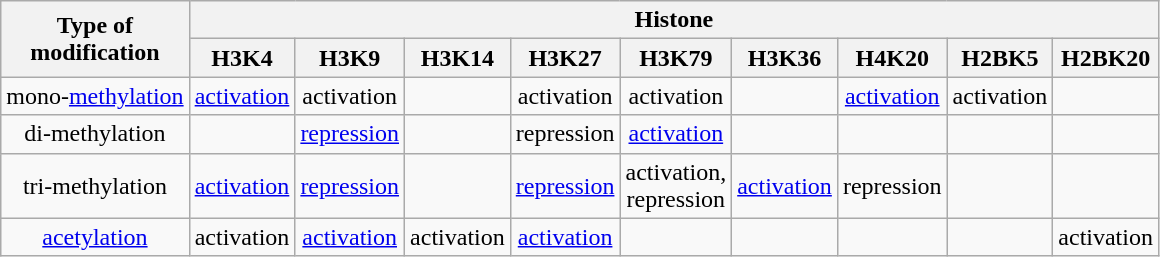<table class="wikitable" style="text-align:center">
<tr>
<th rowspan="2">Type of<br>modification</th>
<th colspan="9">Histone</th>
</tr>
<tr>
<th>H3K4</th>
<th>H3K9</th>
<th>H3K14</th>
<th>H3K27</th>
<th>H3K79</th>
<th>H3K36</th>
<th>H4K20</th>
<th>H2BK5</th>
<th>H2BK20</th>
</tr>
<tr>
<td>mono-<a href='#'>methylation</a></td>
<td><a href='#'>activation</a></td>
<td>activation</td>
<td></td>
<td>activation</td>
<td>activation</td>
<td></td>
<td><a href='#'>activation</a></td>
<td>activation</td>
<td></td>
</tr>
<tr>
<td>di-methylation</td>
<td></td>
<td><a href='#'>repression</a></td>
<td></td>
<td>repression</td>
<td><a href='#'>activation</a></td>
<td></td>
<td></td>
<td></td>
<td></td>
</tr>
<tr>
<td>tri-methylation</td>
<td><a href='#'>activation</a></td>
<td><a href='#'>repression</a></td>
<td></td>
<td><a href='#'>repression</a></td>
<td>activation,<br>repression</td>
<td><a href='#'>activation</a></td>
<td>repression</td>
<td></td>
<td></td>
</tr>
<tr>
<td><a href='#'>acetylation</a></td>
<td>activation</td>
<td><a href='#'>activation</a></td>
<td>activation</td>
<td><a href='#'>activation</a></td>
<td></td>
<td></td>
<td></td>
<td></td>
<td>activation</td>
</tr>
</table>
